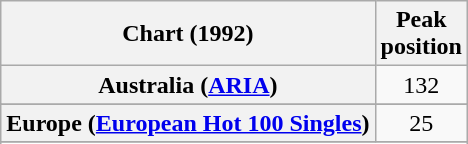<table class="wikitable sortable plainrowheaders" style="text-align:center">
<tr>
<th scope="col">Chart (1992)</th>
<th scope="col">Peak<br>position</th>
</tr>
<tr>
<th scope="row">Australia (<a href='#'>ARIA</a>)</th>
<td>132</td>
</tr>
<tr>
</tr>
<tr>
</tr>
<tr>
<th scope="row">Europe (<a href='#'>European Hot 100 Singles</a>)</th>
<td>25</td>
</tr>
<tr>
</tr>
<tr>
</tr>
<tr>
</tr>
<tr>
</tr>
</table>
